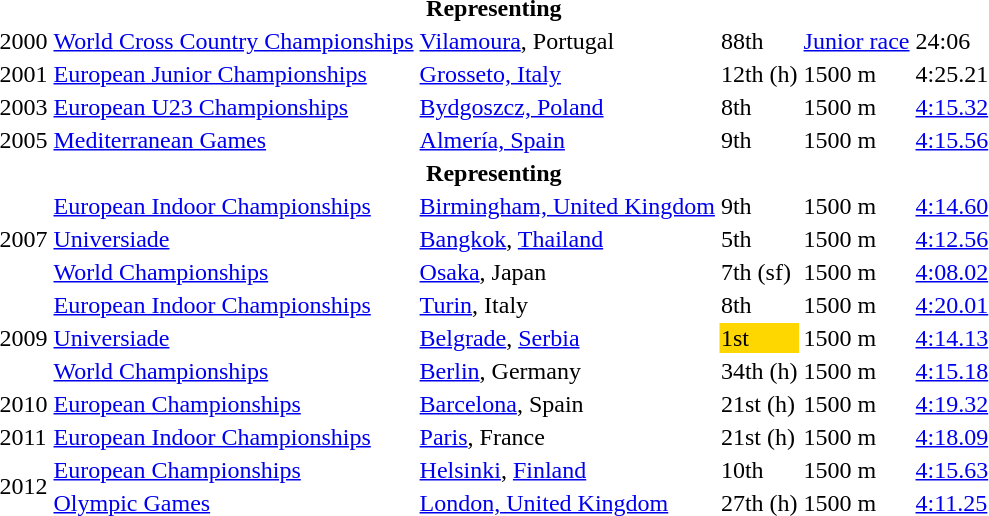<table>
<tr>
<th colspan="6">Representing </th>
</tr>
<tr>
<td rowspan=1>2000</td>
<td><a href='#'>World Cross Country Championships</a></td>
<td><a href='#'>Vilamoura</a>, Portugal</td>
<td>88th</td>
<td><a href='#'>Junior race</a></td>
<td>24:06</td>
</tr>
<tr>
<td>2001</td>
<td><a href='#'>European Junior Championships</a></td>
<td><a href='#'>Grosseto, Italy</a></td>
<td>12th (h)</td>
<td>1500 m</td>
<td>4:25.21</td>
</tr>
<tr>
<td>2003</td>
<td><a href='#'>European U23 Championships</a></td>
<td><a href='#'>Bydgoszcz, Poland</a></td>
<td>8th</td>
<td>1500 m</td>
<td><a href='#'>4:15.32</a></td>
</tr>
<tr>
<td>2005</td>
<td><a href='#'>Mediterranean Games</a></td>
<td><a href='#'>Almería, Spain</a></td>
<td>9th</td>
<td>1500 m</td>
<td><a href='#'>4:15.56</a></td>
</tr>
<tr>
<th colspan="6">Representing </th>
</tr>
<tr>
<td rowspan=3>2007</td>
<td><a href='#'>European Indoor Championships</a></td>
<td><a href='#'>Birmingham, United Kingdom</a></td>
<td>9th</td>
<td>1500 m</td>
<td><a href='#'>4:14.60</a></td>
</tr>
<tr>
<td><a href='#'>Universiade</a></td>
<td><a href='#'>Bangkok</a>, <a href='#'>Thailand</a></td>
<td>5th</td>
<td>1500 m</td>
<td><a href='#'>4:12.56</a></td>
</tr>
<tr>
<td><a href='#'>World Championships</a></td>
<td><a href='#'>Osaka</a>, Japan</td>
<td>7th (sf)</td>
<td>1500 m</td>
<td><a href='#'>4:08.02</a></td>
</tr>
<tr>
<td rowspan=3>2009</td>
<td><a href='#'>European Indoor Championships</a></td>
<td><a href='#'>Turin</a>, Italy</td>
<td>8th</td>
<td>1500 m</td>
<td><a href='#'>4:20.01</a></td>
</tr>
<tr>
<td><a href='#'>Universiade</a></td>
<td><a href='#'>Belgrade</a>, <a href='#'>Serbia</a></td>
<td bgcolor="gold">1st</td>
<td>1500 m</td>
<td><a href='#'>4:14.13</a></td>
</tr>
<tr>
<td><a href='#'>World Championships</a></td>
<td><a href='#'>Berlin</a>, Germany</td>
<td>34th (h)</td>
<td>1500 m</td>
<td><a href='#'>4:15.18</a></td>
</tr>
<tr>
<td>2010</td>
<td><a href='#'>European Championships</a></td>
<td><a href='#'>Barcelona</a>, Spain</td>
<td>21st (h)</td>
<td>1500 m</td>
<td><a href='#'>4:19.32</a></td>
</tr>
<tr>
<td>2011</td>
<td><a href='#'>European Indoor Championships</a></td>
<td><a href='#'>Paris</a>, France</td>
<td>21st (h)</td>
<td>1500 m</td>
<td><a href='#'>4:18.09</a></td>
</tr>
<tr>
<td rowspan=2>2012</td>
<td><a href='#'>European Championships</a></td>
<td><a href='#'>Helsinki</a>, <a href='#'>Finland</a></td>
<td>10th</td>
<td>1500 m</td>
<td><a href='#'>4:15.63</a></td>
</tr>
<tr>
<td><a href='#'>Olympic Games</a></td>
<td><a href='#'>London, United Kingdom</a></td>
<td>27th (h)</td>
<td>1500 m</td>
<td><a href='#'>4:11.25</a></td>
</tr>
</table>
